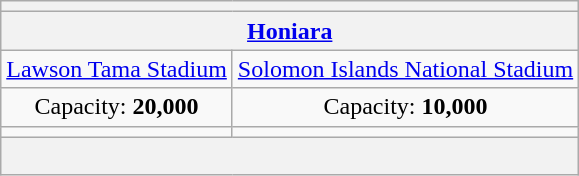<table class="wikitable" style="text-align:center">
<tr>
<th colspan=2></th>
</tr>
<tr>
<th colspan=2><a href='#'>Honiara</a></th>
</tr>
<tr>
<td><a href='#'>Lawson Tama Stadium</a></td>
<td><a href='#'>Solomon Islands National Stadium</a></td>
</tr>
<tr>
<td>Capacity: <strong>20,000</strong></td>
<td>Capacity: <strong>10,000</strong></td>
</tr>
<tr>
<td></td>
<td></td>
</tr>
<tr>
<th rowspan="4" colspan=2 align=center><br></th>
</tr>
</table>
